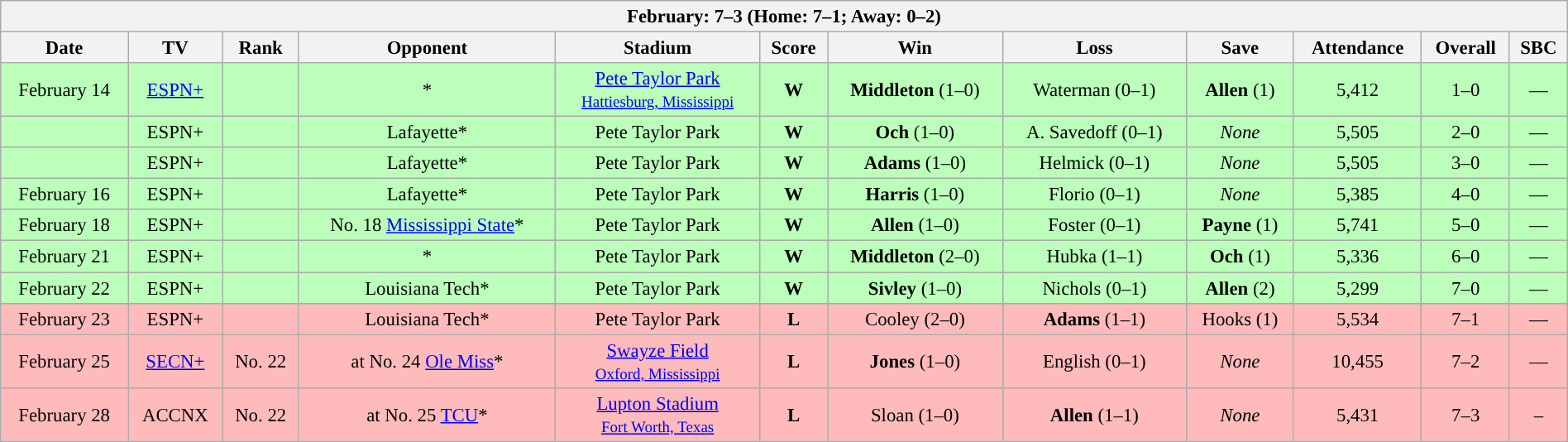<table class="wikitable collapsible collapsed" style="margin:auto; width:100%; text-align:center; font-size:95%">
<tr>
<th colspan=12>February: 7–3 (Home: 7–1; Away: 0–2)</th>
</tr>
<tr>
<th>Date</th>
<th>TV</th>
<th>Rank</th>
<th>Opponent</th>
<th>Stadium</th>
<th>Score</th>
<th>Win</th>
<th>Loss</th>
<th>Save</th>
<th>Attendance</th>
<th>Overall</th>
<th>SBC</th>
</tr>
<tr style="background:#bfb;">
<td>February 14</td>
<td><a href='#'>ESPN+</a></td>
<td></td>
<td>*</td>
<td><a href='#'>Pete Taylor Park</a><br><small><a href='#'>Hattiesburg, Mississippi</a></small></td>
<td><strong>W</strong> </td>
<td><strong>Middleton</strong> (1–0)</td>
<td>Waterman (0–1)</td>
<td><strong>Allen</strong> (1)</td>
<td>5,412</td>
<td>1–0</td>
<td>—</td>
</tr>
<tr style="background:#bfb;">
<td></td>
<td>ESPN+</td>
<td></td>
<td>Lafayette*</td>
<td>Pete Taylor Park</td>
<td><strong>W</strong> </td>
<td><strong>Och</strong> (1–0)</td>
<td>A. Savedoff (0–1)</td>
<td><em>None</em></td>
<td>5,505</td>
<td>2–0</td>
<td>—</td>
</tr>
<tr style="background:#bfb;">
<td></td>
<td>ESPN+</td>
<td></td>
<td>Lafayette*</td>
<td>Pete Taylor Park</td>
<td><strong>W</strong> </td>
<td><strong>Adams</strong> (1–0)</td>
<td>Helmick (0–1)</td>
<td><em>None</em></td>
<td>5,505</td>
<td>3–0</td>
<td>—</td>
</tr>
<tr style="background:#bfb;">
<td>February 16</td>
<td>ESPN+</td>
<td></td>
<td>Lafayette*</td>
<td>Pete Taylor Park</td>
<td><strong>W</strong> </td>
<td><strong>Harris</strong> (1–0)</td>
<td>Florio (0–1)</td>
<td><em>None</em></td>
<td>5,385</td>
<td>4–0</td>
<td>—</td>
</tr>
<tr style="background:#bfb;">
<td>February 18</td>
<td>ESPN+</td>
<td></td>
<td>No. 18 <a href='#'>Mississippi State</a>*</td>
<td>Pete Taylor Park</td>
<td><strong>W</strong> </td>
<td><strong>Allen</strong> (1–0)</td>
<td>Foster (0–1)</td>
<td><strong>Payne</strong> (1)</td>
<td>5,741</td>
<td>5–0</td>
<td>—</td>
</tr>
<tr style="background:#bfb;">
<td>February 21</td>
<td>ESPN+</td>
<td></td>
<td>*</td>
<td>Pete Taylor Park</td>
<td><strong>W</strong> </td>
<td><strong>Middleton</strong> (2–0)</td>
<td>Hubka (1–1)</td>
<td><strong>Och</strong> (1)</td>
<td>5,336</td>
<td>6–0</td>
<td>—</td>
</tr>
<tr style="background:#bfb;">
<td>February 22</td>
<td>ESPN+</td>
<td></td>
<td>Louisiana Tech*</td>
<td>Pete Taylor Park</td>
<td><strong>W</strong> </td>
<td><strong>Sivley</strong> (1–0)</td>
<td>Nichols (0–1)</td>
<td><strong>Allen</strong> (2)</td>
<td>5,299</td>
<td>7–0</td>
<td>—</td>
</tr>
<tr style="background:#fbb;">
<td>February 23</td>
<td>ESPN+</td>
<td></td>
<td>Louisiana Tech*</td>
<td>Pete Taylor Park</td>
<td><strong>L</strong> </td>
<td>Cooley (2–0)</td>
<td><strong>Adams</strong> (1–1)</td>
<td>Hooks (1)</td>
<td>5,534</td>
<td>7–1</td>
<td>—</td>
</tr>
<tr style="background:#fbb;">
<td>February 25</td>
<td><a href='#'>SECN+</a></td>
<td>No. 22</td>
<td>at No. 24 <a href='#'>Ole Miss</a>*</td>
<td><a href='#'>Swayze Field</a><br><small><a href='#'>Oxford, Mississippi</a></small></td>
<td><strong>L</strong> </td>
<td><strong>Jones</strong> (1–0)</td>
<td>English (0–1)</td>
<td><em>None</em></td>
<td>10,455</td>
<td>7–2</td>
<td>—</td>
</tr>
<tr style="background:#fbb;">
<td>February 28</td>
<td>ACCNX</td>
<td>No. 22</td>
<td>at No. 25 <a href='#'>TCU</a>*</td>
<td><a href='#'>Lupton Stadium</a><br><small><a href='#'>Fort Worth, Texas</a></small></td>
<td><strong>L</strong> </td>
<td>Sloan (1–0)</td>
<td><strong>Allen</strong> (1–1)</td>
<td><em>None</em></td>
<td>5,431</td>
<td>7–3</td>
<td>–</td>
</tr>
</table>
